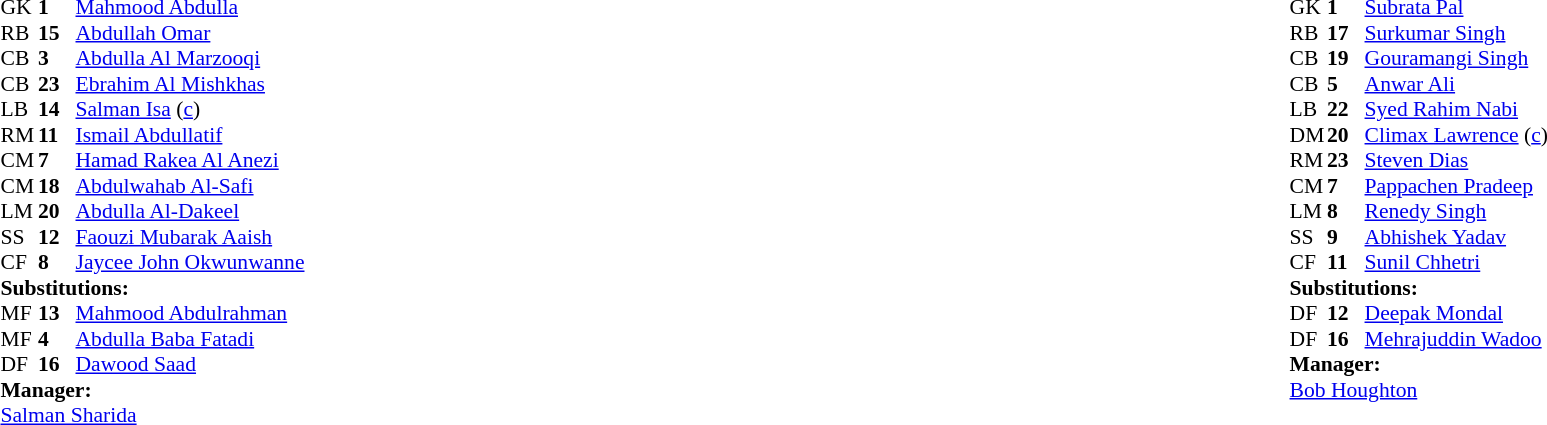<table width="100%">
<tr>
<td valign="top" width="50%"><br><table style="font-size: 90%" cellspacing="0" cellpadding="0">
<tr>
<th width="25"></th>
<th width="25"></th>
</tr>
<tr>
<td>GK</td>
<td><strong>1</strong></td>
<td><a href='#'>Mahmood Abdulla</a></td>
</tr>
<tr>
<td>RB</td>
<td><strong>15</strong></td>
<td><a href='#'>Abdullah Omar</a></td>
</tr>
<tr>
<td>CB</td>
<td><strong>3</strong></td>
<td><a href='#'>Abdulla Al Marzooqi</a></td>
</tr>
<tr>
<td>CB</td>
<td><strong>23</strong></td>
<td><a href='#'>Ebrahim Al Mishkhas</a></td>
</tr>
<tr>
<td>LB</td>
<td><strong>14</strong></td>
<td><a href='#'>Salman Isa</a> (<a href='#'>c</a>)</td>
</tr>
<tr>
<td>RM</td>
<td><strong>11</strong></td>
<td><a href='#'>Ismail Abdullatif</a></td>
<td></td>
<td></td>
</tr>
<tr>
<td>CM</td>
<td><strong>7</strong></td>
<td><a href='#'>Hamad Rakea Al Anezi</a></td>
</tr>
<tr>
<td>CM</td>
<td><strong>18</strong></td>
<td><a href='#'>Abdulwahab Al-Safi</a></td>
</tr>
<tr>
<td>LM</td>
<td><strong>20</strong></td>
<td><a href='#'>Abdulla Al-Dakeel</a></td>
<td></td>
<td></td>
</tr>
<tr>
<td>SS</td>
<td><strong>12</strong></td>
<td><a href='#'>Faouzi Mubarak Aaish</a></td>
<td></td>
</tr>
<tr>
<td>CF</td>
<td><strong>8</strong></td>
<td><a href='#'>Jaycee John Okwunwanne</a></td>
<td></td>
<td></td>
</tr>
<tr>
<td colspan=3><strong>Substitutions:</strong></td>
</tr>
<tr>
<td>MF</td>
<td><strong>13</strong></td>
<td><a href='#'>Mahmood Abdulrahman</a></td>
<td></td>
<td></td>
</tr>
<tr>
<td>MF</td>
<td><strong>4</strong></td>
<td><a href='#'>Abdulla Baba Fatadi</a></td>
<td></td>
<td></td>
</tr>
<tr>
<td>DF</td>
<td><strong>16</strong></td>
<td><a href='#'>Dawood Saad</a></td>
<td></td>
<td></td>
</tr>
<tr>
<td colspan=3><strong>Manager:</strong></td>
</tr>
<tr>
<td colspan=3><a href='#'>Salman Sharida</a></td>
</tr>
</table>
</td>
<td valign="top"></td>
<td valign="top" width="50%"><br><table style="font-size: 90%" cellspacing="0" cellpadding="0" align="center">
<tr>
<th width=25></th>
<th width=25></th>
</tr>
<tr>
<td>GK</td>
<td><strong>1</strong></td>
<td><a href='#'>Subrata Pal</a></td>
</tr>
<tr>
<td>RB</td>
<td><strong>17</strong></td>
<td><a href='#'>Surkumar Singh</a></td>
</tr>
<tr>
<td>CB</td>
<td><strong>19</strong></td>
<td><a href='#'>Gouramangi Singh</a></td>
</tr>
<tr>
<td>CB</td>
<td><strong>5</strong></td>
<td><a href='#'>Anwar Ali</a></td>
</tr>
<tr>
<td>LB</td>
<td><strong>22</strong></td>
<td><a href='#'>Syed Rahim Nabi</a></td>
</tr>
<tr>
<td>DM</td>
<td><strong>20</strong></td>
<td><a href='#'>Climax Lawrence</a> (<a href='#'>c</a>)</td>
</tr>
<tr>
<td>RM</td>
<td><strong>23</strong></td>
<td><a href='#'>Steven Dias</a></td>
<td></td>
</tr>
<tr>
<td>CM</td>
<td><strong>7</strong></td>
<td><a href='#'>Pappachen Pradeep</a></td>
<td></td>
<td></td>
</tr>
<tr>
<td>LM</td>
<td><strong>8</strong></td>
<td><a href='#'>Renedy Singh</a></td>
<td></td>
<td></td>
</tr>
<tr>
<td>SS</td>
<td><strong>9</strong></td>
<td><a href='#'>Abhishek Yadav</a></td>
</tr>
<tr>
<td>CF</td>
<td><strong>11</strong></td>
<td><a href='#'>Sunil Chhetri</a></td>
</tr>
<tr>
<td colspan=3><strong>Substitutions:</strong></td>
</tr>
<tr>
<td>DF</td>
<td><strong>12</strong></td>
<td><a href='#'>Deepak Mondal</a></td>
<td></td>
<td></td>
</tr>
<tr>
<td>DF</td>
<td><strong>16</strong></td>
<td><a href='#'>Mehrajuddin Wadoo</a></td>
<td></td>
<td></td>
</tr>
<tr>
<td colspan=3><strong>Manager:</strong></td>
</tr>
<tr>
<td colspan=3> <a href='#'>Bob Houghton</a></td>
</tr>
</table>
</td>
</tr>
</table>
